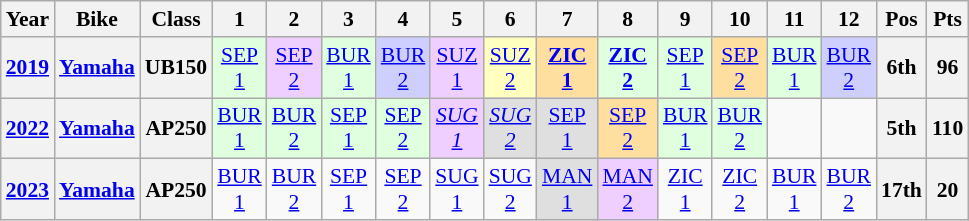<table class="wikitable" style="text-align:center; font-size:90%;">
<tr>
<th>Year</th>
<th>Bike</th>
<th>Class</th>
<th>1</th>
<th>2</th>
<th>3</th>
<th>4</th>
<th>5</th>
<th>6</th>
<th>7</th>
<th>8</th>
<th>9</th>
<th>10</th>
<th>11</th>
<th>12</th>
<th>Pos</th>
<th>Pts</th>
</tr>
<tr>
<th><a href='#'>2019</a></th>
<th><a href='#'>Yamaha</a></th>
<th>UB150</th>
<td style="background:#DFFFDF;"><a href='#'>SEP<br>1</a><br></td>
<td style="background:#EFCFFF;"><a href='#'>SEP<br>2</a><br></td>
<td style="background:#DFFFDF;"><a href='#'>BUR<br>1</a><br></td>
<td style="background:#CFCFFF;"><a href='#'>BUR<br>2</a><br></td>
<td style="background:#EFCFFF;"><a href='#'>SUZ<br>1</a><br></td>
<td style="background:#FFFFBF;"><a href='#'>SUZ<br>2</a><br></td>
<td style="background:#FFDF9F;"><strong><a href='#'>ZIC<br>1</a></strong><br></td>
<td style="background:#DFFFDF;"><strong><a href='#'>ZIC<br>2</a></strong><br></td>
<td style="background:#DFFFDF;"><a href='#'>SEP<br>1</a><br></td>
<td style="background:#FFDF9F;"><a href='#'>SEP<br>2</a><br></td>
<td style="background:#DFFFDF;"><a href='#'>BUR<br>1</a><br></td>
<td style="background:#CFCFFF;"><a href='#'>BUR<br>2</a><br></td>
<th>6th</th>
<th>96</th>
</tr>
<tr>
<th><a href='#'>2022</a></th>
<th><a href='#'>Yamaha</a></th>
<th>AP250</th>
<td style="background:#DFFFDF;"><a href='#'>BUR<br>1</a><br></td>
<td style="background:#DFFFDF;"><a href='#'>BUR<br>2</a><br></td>
<td style="background:#DFFFDF;"><a href='#'>SEP<br>1</a><br></td>
<td style="background:#DFFFDF;"><a href='#'>SEP<br>2</a><br></td>
<td style="background:#EFCFFF;"><em><a href='#'>SUG<br>1</a></em><br></td>
<td style="background:#DFDFDF;"><em><a href='#'>SUG<br>2</a></em><br></td>
<td style="background:#DFDFDF;"><a href='#'>SEP<br>1</a><br></td>
<td style="background:#FFDF9F;"><a href='#'>SEP<br>2</a><br></td>
<td style="background:#DFFFDF;"><a href='#'>BUR<br>1</a><br></td>
<td style="background:#DFFFDF;"><a href='#'>BUR<br>2</a><br></td>
<td></td>
<td></td>
<th>5th</th>
<th>110</th>
</tr>
<tr>
<th><a href='#'>2023</a></th>
<th><a href='#'>Yamaha</a></th>
<th>AP250</th>
<td><a href='#'>BUR<br>1</a></td>
<td><a href='#'>BUR<br>2</a></td>
<td><a href='#'>SEP<br>1</a></td>
<td><a href='#'>SEP<br>2</a></td>
<td><a href='#'>SUG<br>1</a></td>
<td><a href='#'>SUG<br>2</a></td>
<td style="background:#DFDFDF;"><a href='#'>MAN<br>1</a><br></td>
<td style="background:#EFCFFF;"><a href='#'>MAN<br>2</a><br></td>
<td><a href='#'>ZIC<br>1</a></td>
<td><a href='#'>ZIC<br>2</a></td>
<td><a href='#'>BUR<br>1</a></td>
<td><a href='#'>BUR<br>2</a></td>
<th>17th</th>
<th>20</th>
</tr>
</table>
